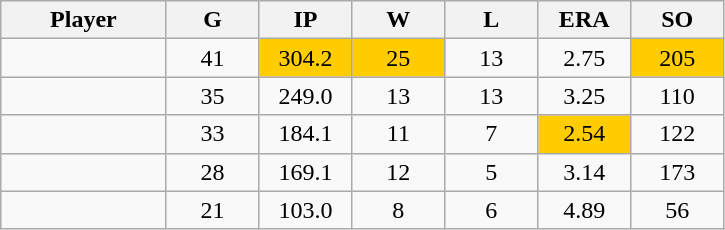<table class="wikitable sortable">
<tr>
<th bgcolor="#DDDDFF" width="16%">Player</th>
<th bgcolor="#DDDDFF" width="9%">G</th>
<th bgcolor="#DDDDFF" width="9%">IP</th>
<th bgcolor="#DDDDFF" width="9%">W</th>
<th bgcolor="#DDDDFF" width="9%">L</th>
<th bgcolor="#DDDDFF" width="9%">ERA</th>
<th bgcolor="#DDDDFF" width="9%">SO</th>
</tr>
<tr align="center">
<td></td>
<td>41</td>
<td bgcolor="#FFCC00">304.2</td>
<td bgcolor="#FFCC00">25</td>
<td>13</td>
<td>2.75</td>
<td bgcolor="#FFCC00">205</td>
</tr>
<tr align="center">
<td></td>
<td>35</td>
<td>249.0</td>
<td>13</td>
<td>13</td>
<td>3.25</td>
<td>110</td>
</tr>
<tr align="center">
<td></td>
<td>33</td>
<td>184.1</td>
<td>11</td>
<td>7</td>
<td bgcolor="#FFCC00">2.54</td>
<td>122</td>
</tr>
<tr align="center">
<td></td>
<td>28</td>
<td>169.1</td>
<td>12</td>
<td>5</td>
<td>3.14</td>
<td>173</td>
</tr>
<tr align="center">
<td></td>
<td>21</td>
<td>103.0</td>
<td>8</td>
<td>6</td>
<td>4.89</td>
<td>56</td>
</tr>
</table>
